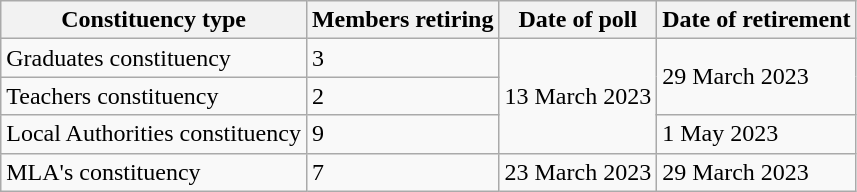<table class="wikitable sortable">
<tr>
<th>Constituency type</th>
<th>Members retiring</th>
<th>Date of poll</th>
<th>Date of retirement</th>
</tr>
<tr>
<td>Graduates constituency</td>
<td>3</td>
<td rowspan="3">13 March 2023</td>
<td rowspan="2">29 March 2023</td>
</tr>
<tr>
<td>Teachers constituency</td>
<td>2</td>
</tr>
<tr>
<td>Local Authorities constituency</td>
<td>9</td>
<td>1 May 2023</td>
</tr>
<tr>
<td>MLA's constituency</td>
<td>7</td>
<td>23 March 2023</td>
<td>29 March 2023</td>
</tr>
</table>
